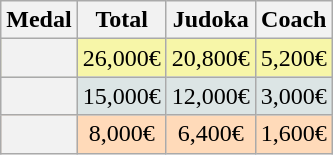<table class=wikitable style="text-align:center;">
<tr>
<th>Medal</th>
<th>Total</th>
<th>Judoka</th>
<th>Coach</th>
</tr>
<tr bgcolor=F7F6A8>
<th></th>
<td>26,000€</td>
<td>20,800€</td>
<td>5,200€</td>
</tr>
<tr bgcolor=DCE5E5>
<th></th>
<td>15,000€</td>
<td>12,000€</td>
<td>3,000€</td>
</tr>
<tr bgcolor=FFDAB9>
<th></th>
<td>8,000€</td>
<td>6,400€</td>
<td>1,600€</td>
</tr>
</table>
